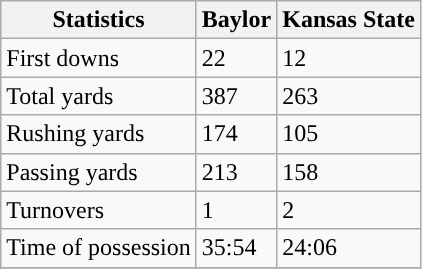<table class="wikitable" style="float: left;">
<tr>
<th>Statistics</th>
<th>Baylor</th>
<th>Kansas State</th>
</tr>
<tr>
<td>First downs</td>
<td>22</td>
<td>12</td>
</tr>
<tr>
<td>Total yards</td>
<td>387</td>
<td>263</td>
</tr>
<tr>
<td>Rushing yards</td>
<td>174</td>
<td>105</td>
</tr>
<tr>
<td>Passing yards</td>
<td>213</td>
<td>158</td>
</tr>
<tr>
<td>Turnovers</td>
<td>1</td>
<td>2</td>
</tr>
<tr>
<td>Time of possession</td>
<td>35:54</td>
<td>24:06</td>
</tr>
<tr>
</tr>
</table>
